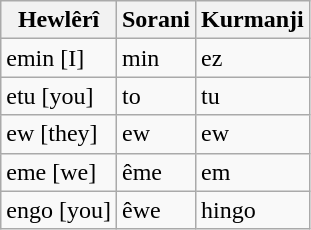<table class="wikitable">
<tr>
<th>Hewlêrî</th>
<th>Sorani</th>
<th>Kurmanji</th>
</tr>
<tr>
<td>emin [I]</td>
<td>min</td>
<td>ez</td>
</tr>
<tr>
<td>etu [you]</td>
<td>to</td>
<td>tu</td>
</tr>
<tr>
<td>ew [they]</td>
<td>ew</td>
<td>ew</td>
</tr>
<tr>
<td>eme [we]</td>
<td>ême</td>
<td>em</td>
</tr>
<tr>
<td>engo [you]</td>
<td>êwe</td>
<td>hingo</td>
</tr>
</table>
